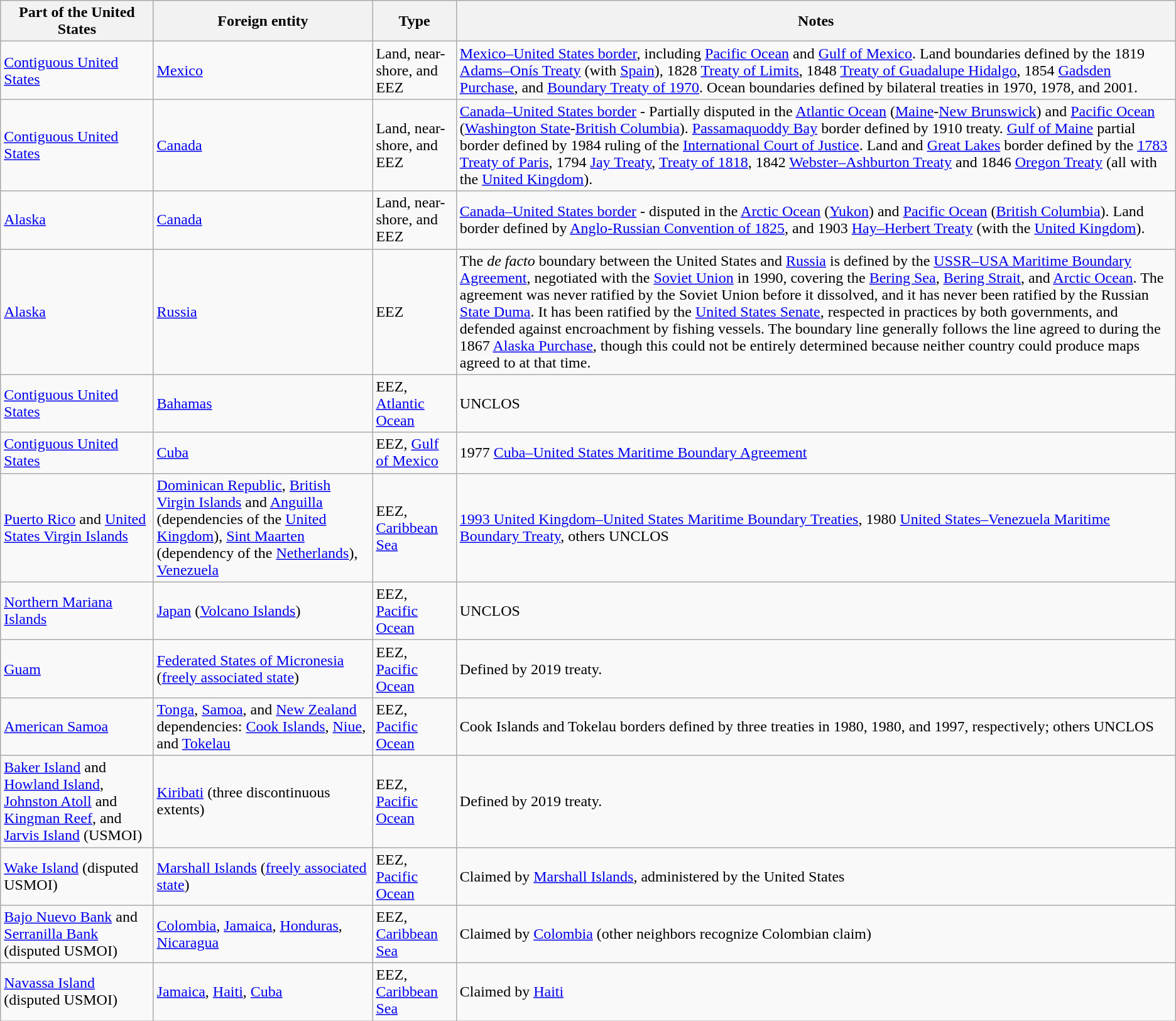<table class="wikitable sortable">
<tr>
<th>Part of the United States</th>
<th>Foreign entity</th>
<th>Type</th>
<th>Notes</th>
</tr>
<tr>
<td><a href='#'>Contiguous United States</a></td>
<td><a href='#'>Mexico</a></td>
<td>Land, near-shore, and EEZ</td>
<td><a href='#'>Mexico–United States border</a>, including <a href='#'>Pacific Ocean</a> and <a href='#'>Gulf of Mexico</a>. Land boundaries defined by the 1819 <a href='#'>Adams–Onís Treaty</a> (with <a href='#'>Spain</a>), 1828 <a href='#'>Treaty of Limits</a>, 1848 <a href='#'>Treaty of Guadalupe Hidalgo</a>, 1854 <a href='#'>Gadsden Purchase</a>, and <a href='#'>Boundary Treaty of 1970</a>.  Ocean boundaries defined by bilateral treaties in 1970, 1978, and 2001.</td>
</tr>
<tr>
<td><a href='#'>Contiguous United States</a></td>
<td><a href='#'>Canada</a></td>
<td>Land, near-shore, and EEZ</td>
<td><a href='#'>Canada–United States border</a> - Partially disputed in the <a href='#'>Atlantic Ocean</a> (<a href='#'>Maine</a>-<a href='#'>New Brunswick</a>) and <a href='#'>Pacific Ocean</a> (<a href='#'>Washington State</a>-<a href='#'>British Columbia</a>). <a href='#'>Passamaquoddy Bay</a> border defined by 1910 treaty. <a href='#'>Gulf of Maine</a> partial border defined by 1984 ruling of the <a href='#'>International Court of Justice</a>. Land and <a href='#'>Great Lakes</a> border defined by the <a href='#'>1783 Treaty of Paris</a>, 1794 <a href='#'>Jay Treaty</a>, <a href='#'>Treaty of 1818</a>, 1842 <a href='#'>Webster–Ashburton Treaty</a> and 1846 <a href='#'>Oregon Treaty</a> (all with the <a href='#'>United Kingdom</a>).</td>
</tr>
<tr>
<td><a href='#'>Alaska</a></td>
<td><a href='#'>Canada</a></td>
<td>Land, near-shore, and EEZ</td>
<td><a href='#'>Canada–United States border</a> - disputed in the <a href='#'>Arctic Ocean</a> (<a href='#'>Yukon</a>) and <a href='#'>Pacific Ocean</a> (<a href='#'>British Columbia</a>).  Land border defined by <a href='#'>Anglo-Russian Convention of 1825</a>, and 1903 <a href='#'>Hay–Herbert Treaty</a> (with the <a href='#'>United Kingdom</a>).</td>
</tr>
<tr>
<td><a href='#'>Alaska</a></td>
<td><a href='#'>Russia</a></td>
<td>EEZ</td>
<td>The <em>de facto</em> boundary between the United States and <a href='#'>Russia</a> is defined by the <a href='#'>USSR–USA Maritime Boundary Agreement</a>, negotiated with the <a href='#'>Soviet Union</a> in 1990, covering the <a href='#'>Bering Sea</a>, <a href='#'>Bering Strait</a>, and <a href='#'>Arctic Ocean</a>. The agreement was never ratified by the Soviet Union before it dissolved, and it has never been ratified by the Russian <a href='#'>State Duma</a>. It has been ratified by the <a href='#'>United States Senate</a>, respected in practices by both governments, and defended against encroachment by fishing vessels. The boundary line generally follows the line agreed to during the 1867 <a href='#'>Alaska Purchase</a>, though this could not be entirely determined because neither country could produce maps agreed to at that time.</td>
</tr>
<tr>
<td><a href='#'>Contiguous United States</a></td>
<td><a href='#'>Bahamas</a></td>
<td>EEZ, <a href='#'>Atlantic Ocean</a></td>
<td>UNCLOS</td>
</tr>
<tr>
<td><a href='#'>Contiguous United States</a></td>
<td><a href='#'>Cuba</a></td>
<td>EEZ, <a href='#'>Gulf of Mexico</a></td>
<td>1977 <a href='#'>Cuba–United States Maritime Boundary Agreement</a></td>
</tr>
<tr>
<td><a href='#'>Puerto Rico</a> and <a href='#'>United States Virgin Islands</a></td>
<td><a href='#'>Dominican Republic</a>, <a href='#'>British Virgin Islands</a> and <a href='#'>Anguilla</a> (dependencies of the <a href='#'>United Kingdom</a>), <a href='#'>Sint Maarten</a> (dependency of the <a href='#'>Netherlands</a>), <a href='#'>Venezuela</a></td>
<td>EEZ, <a href='#'>Caribbean Sea</a></td>
<td><a href='#'>1993 United Kingdom–United States Maritime Boundary Treaties</a>, 1980 <a href='#'>United States–Venezuela Maritime Boundary Treaty</a>, others UNCLOS</td>
</tr>
<tr>
<td><a href='#'>Northern Mariana Islands</a></td>
<td><a href='#'>Japan</a> (<a href='#'>Volcano Islands</a>)</td>
<td>EEZ, <a href='#'>Pacific Ocean</a></td>
<td>UNCLOS</td>
</tr>
<tr>
<td><a href='#'>Guam</a></td>
<td><a href='#'>Federated States of Micronesia</a> (<a href='#'>freely associated state</a>)</td>
<td>EEZ, <a href='#'>Pacific Ocean</a></td>
<td>Defined by 2019 treaty.</td>
</tr>
<tr>
<td><a href='#'>American Samoa</a></td>
<td><a href='#'>Tonga</a>, <a href='#'>Samoa</a>, and <a href='#'>New Zealand</a> dependencies: <a href='#'>Cook Islands</a>, <a href='#'>Niue</a>, and <a href='#'>Tokelau</a></td>
<td>EEZ, <a href='#'>Pacific Ocean</a></td>
<td>Cook Islands and Tokelau borders defined by three treaties in 1980, 1980, and 1997, respectively; others UNCLOS</td>
</tr>
<tr>
<td><a href='#'>Baker Island</a> and <a href='#'>Howland Island</a>, <a href='#'>Johnston Atoll</a> and <a href='#'>Kingman Reef</a>, and <a href='#'>Jarvis Island</a> (USMOI)</td>
<td><a href='#'>Kiribati</a> (three discontinuous extents)</td>
<td>EEZ, <a href='#'>Pacific Ocean</a></td>
<td>Defined by 2019 treaty.</td>
</tr>
<tr>
<td><a href='#'>Wake Island</a> (disputed USMOI)</td>
<td><a href='#'>Marshall Islands</a> (<a href='#'>freely associated state</a>)</td>
<td>EEZ, <a href='#'>Pacific Ocean</a></td>
<td>Claimed by <a href='#'>Marshall Islands</a>, administered by the United States</td>
</tr>
<tr>
<td><a href='#'>Bajo Nuevo Bank</a> and <a href='#'>Serranilla Bank</a> (disputed USMOI)</td>
<td><a href='#'>Colombia</a>, <a href='#'>Jamaica</a>, <a href='#'>Honduras</a>, <a href='#'>Nicaragua</a></td>
<td>EEZ, <a href='#'>Caribbean Sea</a></td>
<td>Claimed by <a href='#'>Colombia</a> (other neighbors recognize Colombian claim)</td>
</tr>
<tr>
<td><a href='#'>Navassa Island</a> (disputed USMOI)</td>
<td><a href='#'>Jamaica</a>, <a href='#'>Haiti</a>, <a href='#'>Cuba</a></td>
<td>EEZ, <a href='#'>Caribbean Sea</a></td>
<td>Claimed by <a href='#'>Haiti</a></td>
</tr>
</table>
